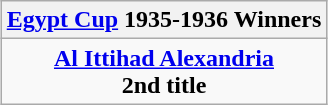<table class="wikitable" style="text-align: center; margin: 0 auto;">
<tr>
<th><a href='#'>Egypt Cup</a> 1935-1936 Winners</th>
</tr>
<tr>
<td><strong><a href='#'>Al Ittihad Alexandria</a></strong><br><strong>2nd title</strong></td>
</tr>
</table>
